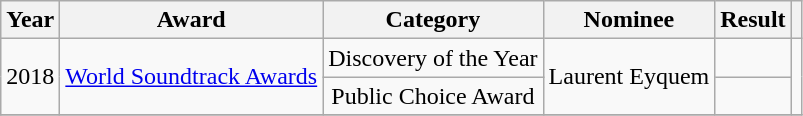<table class="wikitable plainrowheaders" style="text-align:center;">
<tr>
<th>Year</th>
<th>Award</th>
<th>Category</th>
<th>Nominee</th>
<th>Result</th>
<th></th>
</tr>
<tr>
<td rowspan="2">2018</td>
<td rowspan="2"><a href='#'>World Soundtrack Awards</a></td>
<td>Discovery of the Year</td>
<td rowspan="2">Laurent Eyquem</td>
<td></td>
<td rowspan="2"></td>
</tr>
<tr>
<td>Public Choice Award</td>
<td></td>
</tr>
<tr>
</tr>
</table>
